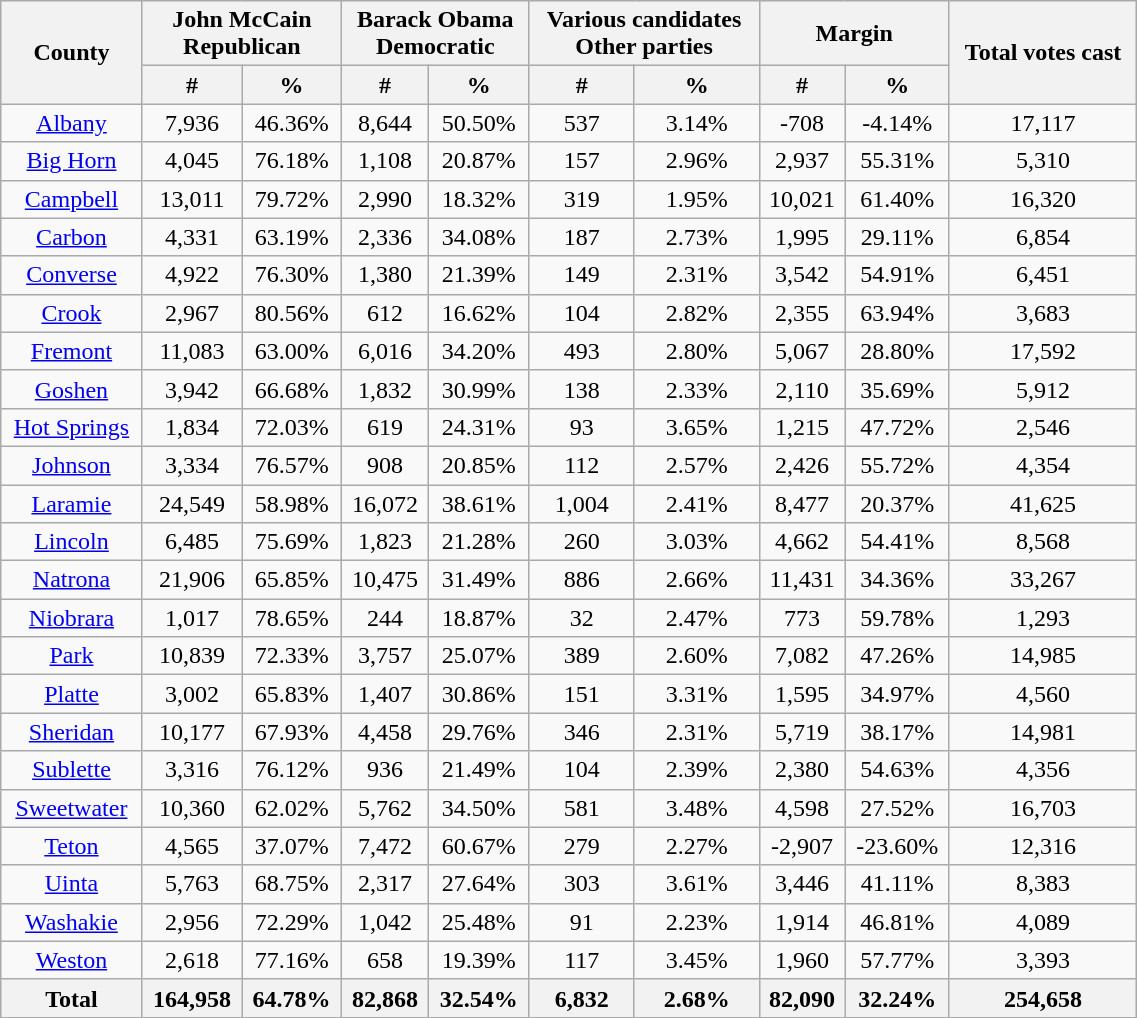<table width="60%" class="wikitable sortable" style="text-align:center">
<tr>
<th style="text-align:center;" rowspan="2">County</th>
<th style="text-align:center;" colspan="2">John McCain<br>Republican</th>
<th style="text-align:center;" colspan="2">Barack Obama<br>Democratic</th>
<th style="text-align:center;" colspan="2">Various candidates<br>Other parties</th>
<th style="text-align:center;" colspan="2">Margin</th>
<th style="text-align:center;" rowspan="2" style="text-align:center;">Total votes cast</th>
</tr>
<tr>
<th style="text-align:center;" data-sort-type="number">#</th>
<th style="text-align:center;" data-sort-type="number">%</th>
<th style="text-align:center;" data-sort-type="number">#</th>
<th style="text-align:center;" data-sort-type="number">%</th>
<th style="text-align:center;" data-sort-type="number">#</th>
<th style="text-align:center;" data-sort-type="number">%</th>
<th style="text-align:center;" data-sort-type="number">#</th>
<th style="text-align:center;" data-sort-type="number">%</th>
</tr>
<tr style="text-align:center;">
<td><a href='#'>Albany</a></td>
<td>7,936</td>
<td>46.36%</td>
<td>8,644</td>
<td>50.50%</td>
<td>537</td>
<td>3.14%</td>
<td>-708</td>
<td>-4.14%</td>
<td>17,117</td>
</tr>
<tr style="text-align:center;">
<td><a href='#'>Big Horn</a></td>
<td>4,045</td>
<td>76.18%</td>
<td>1,108</td>
<td>20.87%</td>
<td>157</td>
<td>2.96%</td>
<td>2,937</td>
<td>55.31%</td>
<td>5,310</td>
</tr>
<tr style="text-align:center;">
<td><a href='#'>Campbell</a></td>
<td>13,011</td>
<td>79.72%</td>
<td>2,990</td>
<td>18.32%</td>
<td>319</td>
<td>1.95%</td>
<td>10,021</td>
<td>61.40%</td>
<td>16,320</td>
</tr>
<tr style="text-align:center;">
<td><a href='#'>Carbon</a></td>
<td>4,331</td>
<td>63.19%</td>
<td>2,336</td>
<td>34.08%</td>
<td>187</td>
<td>2.73%</td>
<td>1,995</td>
<td>29.11%</td>
<td>6,854</td>
</tr>
<tr style="text-align:center;">
<td><a href='#'>Converse</a></td>
<td>4,922</td>
<td>76.30%</td>
<td>1,380</td>
<td>21.39%</td>
<td>149</td>
<td>2.31%</td>
<td>3,542</td>
<td>54.91%</td>
<td>6,451</td>
</tr>
<tr style="text-align:center;">
<td><a href='#'>Crook</a></td>
<td>2,967</td>
<td>80.56%</td>
<td>612</td>
<td>16.62%</td>
<td>104</td>
<td>2.82%</td>
<td>2,355</td>
<td>63.94%</td>
<td>3,683</td>
</tr>
<tr style="text-align:center;">
<td><a href='#'>Fremont</a></td>
<td>11,083</td>
<td>63.00%</td>
<td>6,016</td>
<td>34.20%</td>
<td>493</td>
<td>2.80%</td>
<td>5,067</td>
<td>28.80%</td>
<td>17,592</td>
</tr>
<tr style="text-align:center;">
<td><a href='#'>Goshen</a></td>
<td>3,942</td>
<td>66.68%</td>
<td>1,832</td>
<td>30.99%</td>
<td>138</td>
<td>2.33%</td>
<td>2,110</td>
<td>35.69%</td>
<td>5,912</td>
</tr>
<tr style="text-align:center;">
<td><a href='#'>Hot Springs</a></td>
<td>1,834</td>
<td>72.03%</td>
<td>619</td>
<td>24.31%</td>
<td>93</td>
<td>3.65%</td>
<td>1,215</td>
<td>47.72%</td>
<td>2,546</td>
</tr>
<tr style="text-align:center;">
<td><a href='#'>Johnson</a></td>
<td>3,334</td>
<td>76.57%</td>
<td>908</td>
<td>20.85%</td>
<td>112</td>
<td>2.57%</td>
<td>2,426</td>
<td>55.72%</td>
<td>4,354</td>
</tr>
<tr style="text-align:center;">
<td><a href='#'>Laramie</a></td>
<td>24,549</td>
<td>58.98%</td>
<td>16,072</td>
<td>38.61%</td>
<td>1,004</td>
<td>2.41%</td>
<td>8,477</td>
<td>20.37%</td>
<td>41,625</td>
</tr>
<tr style="text-align:center;">
<td><a href='#'>Lincoln</a></td>
<td>6,485</td>
<td>75.69%</td>
<td>1,823</td>
<td>21.28%</td>
<td>260</td>
<td>3.03%</td>
<td>4,662</td>
<td>54.41%</td>
<td>8,568</td>
</tr>
<tr style="text-align:center;">
<td><a href='#'>Natrona</a></td>
<td>21,906</td>
<td>65.85%</td>
<td>10,475</td>
<td>31.49%</td>
<td>886</td>
<td>2.66%</td>
<td>11,431</td>
<td>34.36%</td>
<td>33,267</td>
</tr>
<tr style="text-align:center;">
<td><a href='#'>Niobrara</a></td>
<td>1,017</td>
<td>78.65%</td>
<td>244</td>
<td>18.87%</td>
<td>32</td>
<td>2.47%</td>
<td>773</td>
<td>59.78%</td>
<td>1,293</td>
</tr>
<tr style="text-align:center;">
<td><a href='#'>Park</a></td>
<td>10,839</td>
<td>72.33%</td>
<td>3,757</td>
<td>25.07%</td>
<td>389</td>
<td>2.60%</td>
<td>7,082</td>
<td>47.26%</td>
<td>14,985</td>
</tr>
<tr style="text-align:center;">
<td><a href='#'>Platte</a></td>
<td>3,002</td>
<td>65.83%</td>
<td>1,407</td>
<td>30.86%</td>
<td>151</td>
<td>3.31%</td>
<td>1,595</td>
<td>34.97%</td>
<td>4,560</td>
</tr>
<tr style="text-align:center;">
<td><a href='#'>Sheridan</a></td>
<td>10,177</td>
<td>67.93%</td>
<td>4,458</td>
<td>29.76%</td>
<td>346</td>
<td>2.31%</td>
<td>5,719</td>
<td>38.17%</td>
<td>14,981</td>
</tr>
<tr style="text-align:center;">
<td><a href='#'>Sublette</a></td>
<td>3,316</td>
<td>76.12%</td>
<td>936</td>
<td>21.49%</td>
<td>104</td>
<td>2.39%</td>
<td>2,380</td>
<td>54.63%</td>
<td>4,356</td>
</tr>
<tr style="text-align:center;">
<td><a href='#'>Sweetwater</a></td>
<td>10,360</td>
<td>62.02%</td>
<td>5,762</td>
<td>34.50%</td>
<td>581</td>
<td>3.48%</td>
<td>4,598</td>
<td>27.52%</td>
<td>16,703</td>
</tr>
<tr style="text-align:center;">
<td><a href='#'>Teton</a></td>
<td>4,565</td>
<td>37.07%</td>
<td>7,472</td>
<td>60.67%</td>
<td>279</td>
<td>2.27%</td>
<td>-2,907</td>
<td>-23.60%</td>
<td>12,316</td>
</tr>
<tr style="text-align:center;">
<td><a href='#'>Uinta</a></td>
<td>5,763</td>
<td>68.75%</td>
<td>2,317</td>
<td>27.64%</td>
<td>303</td>
<td>3.61%</td>
<td>3,446</td>
<td>41.11%</td>
<td>8,383</td>
</tr>
<tr style="text-align:center;">
<td><a href='#'>Washakie</a></td>
<td>2,956</td>
<td>72.29%</td>
<td>1,042</td>
<td>25.48%</td>
<td>91</td>
<td>2.23%</td>
<td>1,914</td>
<td>46.81%</td>
<td>4,089</td>
</tr>
<tr style="text-align:center;">
<td><a href='#'>Weston</a></td>
<td>2,618</td>
<td>77.16%</td>
<td>658</td>
<td>19.39%</td>
<td>117</td>
<td>3.45%</td>
<td>1,960</td>
<td>57.77%</td>
<td>3,393</td>
</tr>
<tr style="text-align:center;">
<th>Total</th>
<th>164,958</th>
<th>64.78%</th>
<th>82,868</th>
<th>32.54%</th>
<th>6,832</th>
<th>2.68%</th>
<th>82,090</th>
<th>32.24%</th>
<th>254,658</th>
</tr>
</table>
